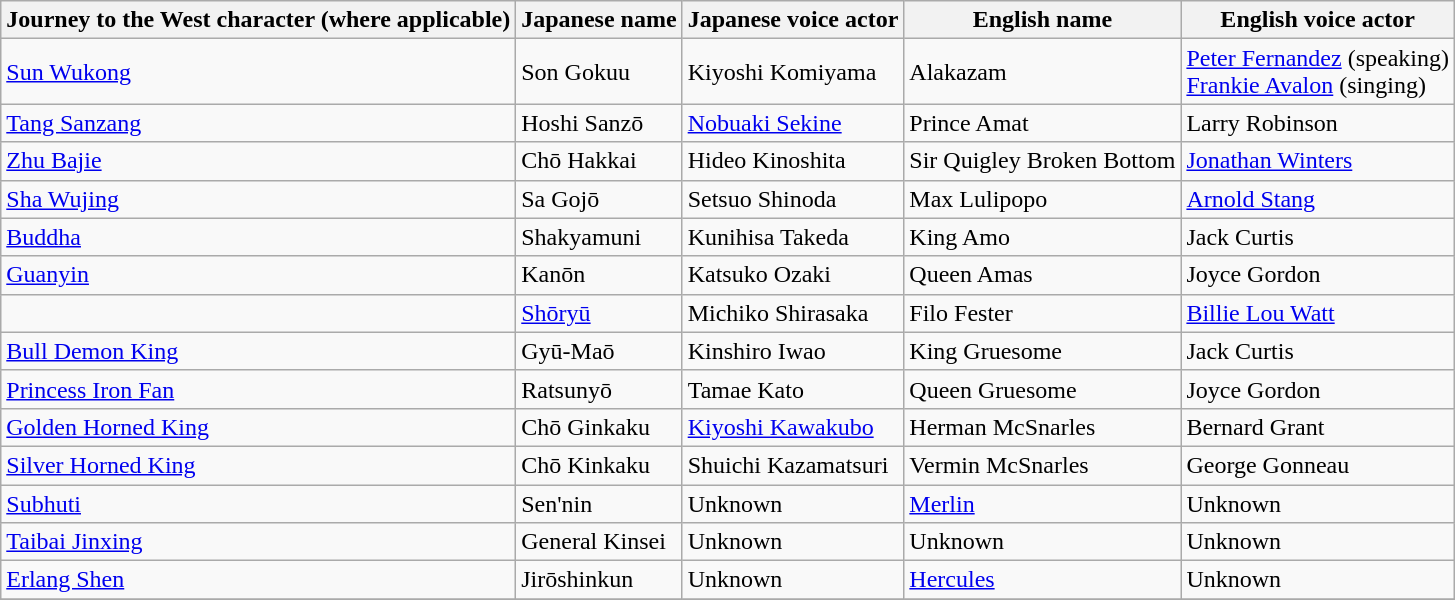<table class="wikitable">
<tr>
<th>Journey to the West character (where applicable)</th>
<th>Japanese name</th>
<th>Japanese voice actor</th>
<th>English name</th>
<th>English voice actor</th>
</tr>
<tr>
<td><a href='#'>Sun Wukong</a></td>
<td>Son Gokuu</td>
<td>Kiyoshi Komiyama</td>
<td>Alakazam</td>
<td><a href='#'>Peter Fernandez</a> (speaking)<br><a href='#'>Frankie Avalon</a> (singing)</td>
</tr>
<tr>
<td><a href='#'>Tang Sanzang</a></td>
<td>Hoshi Sanzō</td>
<td><a href='#'>Nobuaki Sekine</a></td>
<td>Prince Amat</td>
<td>Larry Robinson</td>
</tr>
<tr>
<td><a href='#'>Zhu Bajie</a></td>
<td>Chō Hakkai</td>
<td>Hideo Kinoshita</td>
<td>Sir Quigley Broken Bottom</td>
<td><a href='#'>Jonathan Winters</a></td>
</tr>
<tr>
<td><a href='#'>Sha Wujing</a></td>
<td>Sa Gojō</td>
<td>Setsuo Shinoda</td>
<td>Max Lulipopo</td>
<td><a href='#'>Arnold Stang</a></td>
</tr>
<tr>
<td><a href='#'>Buddha</a></td>
<td>Shakyamuni</td>
<td>Kunihisa Takeda</td>
<td>King Amo</td>
<td>Jack Curtis</td>
</tr>
<tr>
<td><a href='#'>Guanyin</a></td>
<td>Kanōn</td>
<td>Katsuko Ozaki</td>
<td>Queen Amas</td>
<td>Joyce Gordon</td>
</tr>
<tr>
<td></td>
<td><a href='#'>Shōryū</a></td>
<td>Michiko Shirasaka</td>
<td>Filo Fester</td>
<td><a href='#'>Billie Lou Watt</a></td>
</tr>
<tr>
<td><a href='#'>Bull Demon King</a></td>
<td>Gyū-Maō</td>
<td>Kinshiro Iwao</td>
<td>King Gruesome</td>
<td>Jack Curtis</td>
</tr>
<tr>
<td><a href='#'>Princess Iron Fan</a></td>
<td>Ratsunyō</td>
<td>Tamae Kato</td>
<td>Queen Gruesome</td>
<td>Joyce Gordon</td>
</tr>
<tr>
<td><a href='#'>Golden Horned King</a></td>
<td>Chō Ginkaku</td>
<td><a href='#'>Kiyoshi Kawakubo</a></td>
<td>Herman McSnarles</td>
<td>Bernard Grant</td>
</tr>
<tr>
<td><a href='#'>Silver Horned King</a></td>
<td>Chō Kinkaku</td>
<td>Shuichi Kazamatsuri</td>
<td>Vermin McSnarles</td>
<td>George Gonneau</td>
</tr>
<tr>
<td><a href='#'>Subhuti</a></td>
<td>Sen'nin</td>
<td>Unknown</td>
<td><a href='#'>Merlin</a></td>
<td>Unknown</td>
</tr>
<tr>
<td><a href='#'>Taibai Jinxing</a></td>
<td>General Kinsei</td>
<td>Unknown</td>
<td>Unknown</td>
<td>Unknown</td>
</tr>
<tr>
<td><a href='#'>Erlang Shen</a></td>
<td>Jirōshinkun</td>
<td>Unknown</td>
<td><a href='#'>Hercules</a></td>
<td>Unknown</td>
</tr>
<tr>
</tr>
</table>
